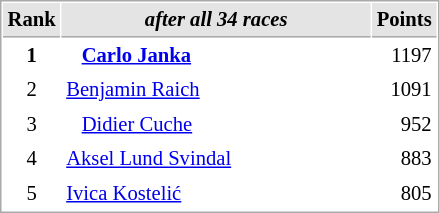<table cellspacing="1" cellpadding="3" style="border:1px solid #AAAAAA;font-size:86%">
<tr bgcolor="#E4E4E4">
<th style="border-bottom:1px solid #AAAAAA" width=10>Rank</th>
<th style="border-bottom:1px solid #AAAAAA" width=200><strong><em>after all 34 races</em></strong></th>
<th style="border-bottom:1px solid #AAAAAA" width=20>Points</th>
</tr>
<tr>
<td align="center"><strong>1</strong></td>
<td>   <strong><a href='#'>Carlo Janka</a> </strong></td>
<td align="right">1197</td>
</tr>
<tr>
<td align="center">2</td>
<td> <a href='#'>Benjamin Raich</a></td>
<td align="right">1091</td>
</tr>
<tr>
<td align="center">3</td>
<td>   <a href='#'>Didier Cuche</a></td>
<td align="right">952</td>
</tr>
<tr>
<td align="center">4</td>
<td> <a href='#'>Aksel Lund Svindal</a></td>
<td align="right">883</td>
</tr>
<tr>
<td align="center">5</td>
<td> <a href='#'>Ivica Kostelić</a></td>
<td align="right">805</td>
</tr>
</table>
